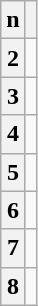<table class="wikitable">
<tr>
<th scope="col">n</th>
<th></th>
</tr>
<tr>
<th scope="row">2</th>
<td></td>
</tr>
<tr>
<th scope="row">3</th>
<td></td>
</tr>
<tr>
<th scope="row">4</th>
<td></td>
</tr>
<tr>
<th scope="row">5</th>
<td></td>
</tr>
<tr>
<th scope="row">6</th>
<td></td>
</tr>
<tr>
<th scope="row">7</th>
<td></td>
</tr>
<tr>
<th scope="row">8</th>
<td></td>
</tr>
</table>
